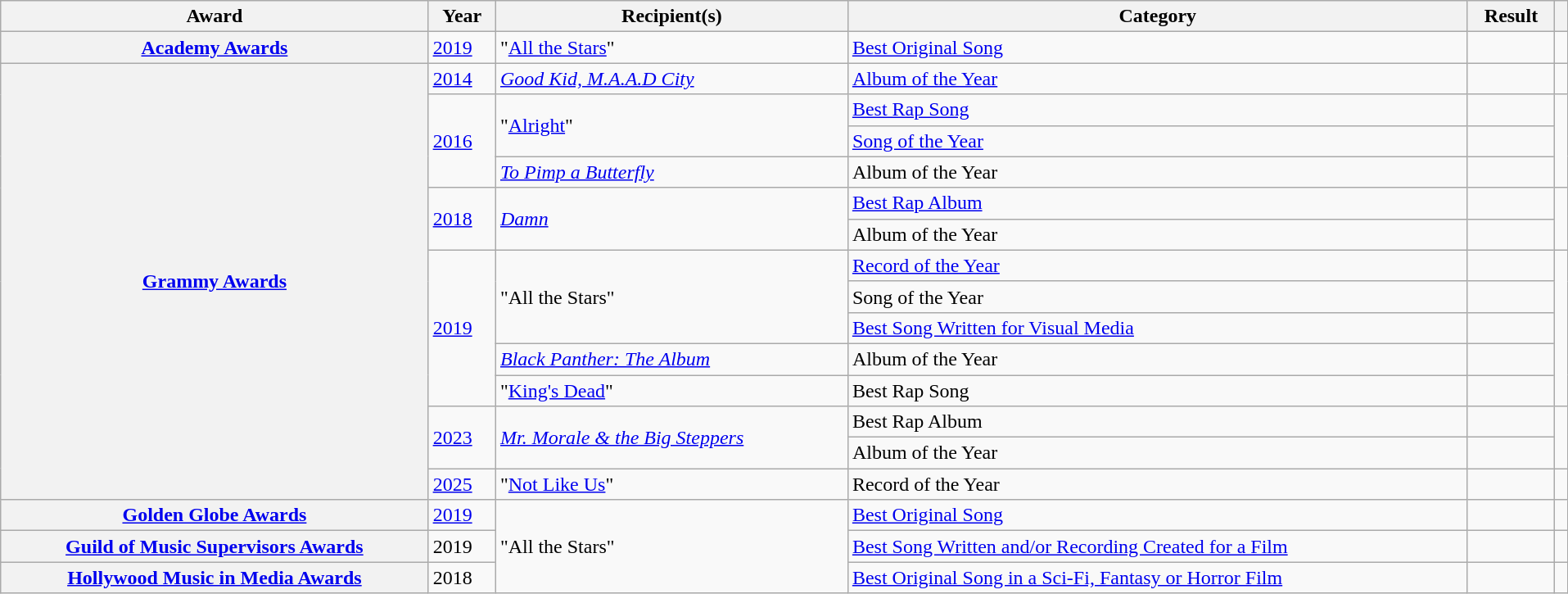<table class="wikitable sortable plainrowheaders" style="width: 101%;">
<tr>
<th scope="col">Award</th>
<th scope="col">Year</th>
<th scope="col">Recipient(s)</th>
<th scope="col">Category</th>
<th scope="col">Result</th>
<th scope="col" class="unsortable"></th>
</tr>
<tr>
<th scope="row"><a href='#'>Academy Awards</a></th>
<td><a href='#'>2019</a></td>
<td>"<a href='#'>All the Stars</a>"</td>
<td><a href='#'>Best Original Song</a></td>
<td></td>
<td></td>
</tr>
<tr>
<th rowspan=14 scope="row"><a href='#'>Grammy Awards</a></th>
<td><a href='#'>2014</a></td>
<td><em><a href='#'>Good Kid, M.A.A.D City</a></em></td>
<td><a href='#'>Album of the Year</a></td>
<td></td>
<td></td>
</tr>
<tr>
<td rowspan="3"><a href='#'>2016</a></td>
<td rowspan="2">"<a href='#'>Alright</a>"</td>
<td><a href='#'>Best Rap Song</a></td>
<td></td>
<td rowspan="3"></td>
</tr>
<tr>
<td><a href='#'>Song of the Year</a></td>
<td></td>
</tr>
<tr>
<td><em><a href='#'>To Pimp a Butterfly</a></em></td>
<td>Album of the Year</td>
<td></td>
</tr>
<tr>
<td rowspan="2"><a href='#'>2018</a></td>
<td rowspan="2"><em><a href='#'>Damn</a></em></td>
<td><a href='#'>Best Rap Album</a></td>
<td></td>
<td rowspan="2"></td>
</tr>
<tr>
<td>Album of the Year</td>
<td></td>
</tr>
<tr>
<td rowspan="5"><a href='#'>2019</a></td>
<td rowspan="3">"All the Stars"</td>
<td><a href='#'>Record of the Year</a></td>
<td></td>
<td rowspan="5"></td>
</tr>
<tr>
<td>Song of the Year</td>
<td></td>
</tr>
<tr>
<td><a href='#'>Best Song Written for Visual Media</a></td>
<td></td>
</tr>
<tr>
<td><em><a href='#'>Black Panther: The Album</a></em></td>
<td>Album of the Year</td>
<td></td>
</tr>
<tr>
<td>"<a href='#'>King's Dead</a>"</td>
<td>Best Rap Song</td>
<td></td>
</tr>
<tr>
<td rowspan="2"><a href='#'>2023</a></td>
<td rowspan="2"><em><a href='#'>Mr. Morale & the Big Steppers</a></em></td>
<td>Best Rap Album</td>
<td></td>
<td rowspan="2"></td>
</tr>
<tr>
<td>Album of the Year</td>
<td></td>
</tr>
<tr>
<td><a href='#'>2025</a></td>
<td>"<a href='#'>Not Like Us</a>"</td>
<td>Record of the Year</td>
<td></td>
<td></td>
</tr>
<tr>
<th scope="row"><a href='#'>Golden Globe Awards</a></th>
<td><a href='#'>2019</a></td>
<td rowspan="3">"All the Stars"</td>
<td><a href='#'>Best Original Song</a></td>
<td></td>
<td></td>
</tr>
<tr>
<th scope="row"><a href='#'>Guild of Music Supervisors Awards</a></th>
<td>2019</td>
<td><a href='#'>Best Song Written and/or Recording Created for a Film</a></td>
<td></td>
<td></td>
</tr>
<tr>
<th scope="row"><a href='#'>Hollywood Music in Media Awards</a></th>
<td>2018</td>
<td><a href='#'>Best Original Song in a Sci-Fi, Fantasy or Horror Film</a></td>
<td></td>
<td></td>
</tr>
</table>
